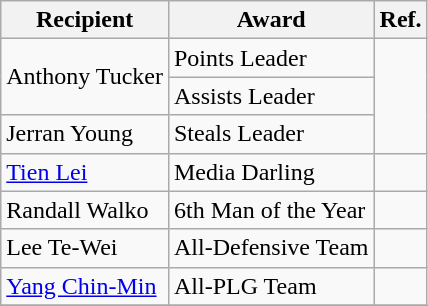<table class="wikitable">
<tr>
<th>Recipient</th>
<th>Award</th>
<th>Ref.</th>
</tr>
<tr>
<td rowspan=2>Anthony Tucker</td>
<td>Points Leader</td>
<td rowspan=3></td>
</tr>
<tr>
<td>Assists Leader</td>
</tr>
<tr>
<td>Jerran Young</td>
<td>Steals Leader</td>
</tr>
<tr>
<td><a href='#'>Tien Lei</a></td>
<td>Media Darling</td>
<td></td>
</tr>
<tr>
<td>Randall Walko</td>
<td>6th Man of the Year</td>
<td></td>
</tr>
<tr>
<td>Lee Te-Wei</td>
<td>All-Defensive Team</td>
<td></td>
</tr>
<tr>
<td><a href='#'>Yang Chin-Min</a></td>
<td>All-PLG Team</td>
<td></td>
</tr>
<tr>
</tr>
</table>
